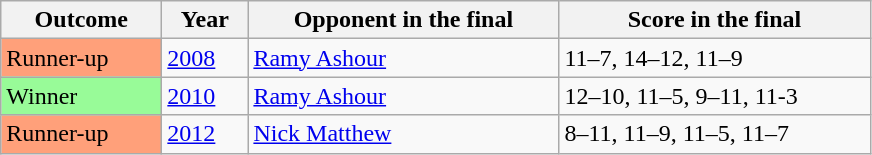<table class="sortable wikitable">
<tr>
<th width="100">Outcome</th>
<th width="50">Year</th>
<th width="200">Opponent in the final</th>
<th width="200">Score in the final</th>
</tr>
<tr>
<td bgcolor="ffa07a">Runner-up</td>
<td><a href='#'>2008</a></td>
<td>   <a href='#'>Ramy Ashour</a></td>
<td>11–7, 14–12, 11–9</td>
</tr>
<tr>
<td bgcolor="98FB98">Winner</td>
<td><a href='#'>2010</a></td>
<td>   <a href='#'>Ramy Ashour</a></td>
<td>12–10, 11–5, 9–11, 11-3</td>
</tr>
<tr>
<td bgcolor="ffa07a">Runner-up</td>
<td><a href='#'>2012</a></td>
<td>   <a href='#'>Nick Matthew</a></td>
<td>8–11, 11–9, 11–5, 11–7</td>
</tr>
</table>
